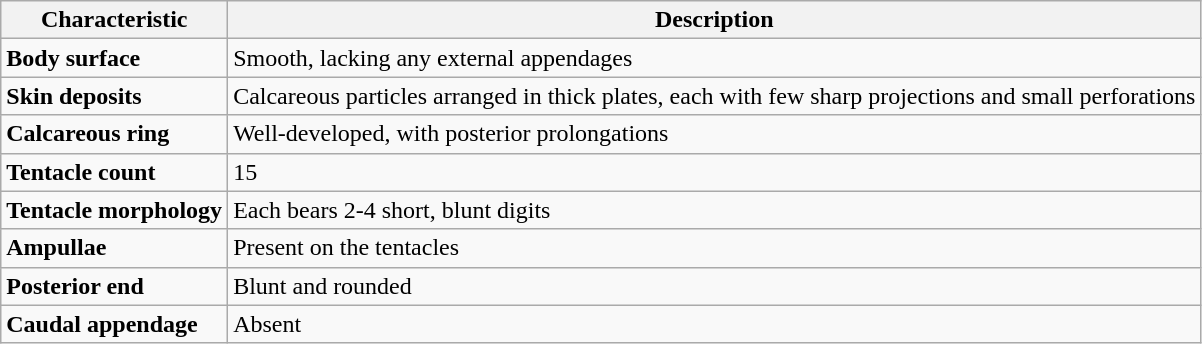<table class="wikitable">
<tr>
<th>Characteristic</th>
<th>Description</th>
</tr>
<tr>
<td><strong>Body surface</strong></td>
<td>Smooth, lacking any external appendages</td>
</tr>
<tr>
<td><strong>Skin deposits</strong></td>
<td>Calcareous particles arranged in thick plates, each with few sharp projections and small perforations</td>
</tr>
<tr>
<td><strong>Calcareous ring</strong></td>
<td>Well-developed, with posterior prolongations</td>
</tr>
<tr>
<td><strong>Tentacle count</strong></td>
<td>15</td>
</tr>
<tr>
<td><strong>Tentacle morphology</strong></td>
<td>Each bears 2-4 short, blunt digits</td>
</tr>
<tr>
<td><strong>Ampullae</strong></td>
<td>Present on the tentacles</td>
</tr>
<tr>
<td><strong>Posterior end</strong></td>
<td>Blunt and rounded</td>
</tr>
<tr>
<td><strong>Caudal appendage</strong></td>
<td>Absent</td>
</tr>
</table>
